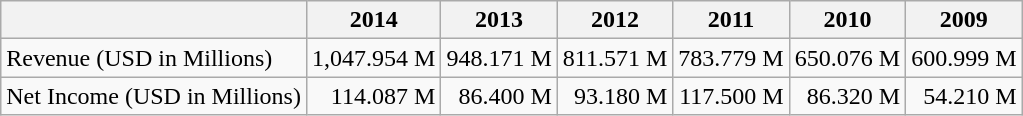<table class="wikitable">
<tr>
<th></th>
<th>2014</th>
<th>2013</th>
<th>2012</th>
<th>2011</th>
<th>2010</th>
<th>2009</th>
</tr>
<tr>
<td>Revenue (USD in Millions)</td>
<td align="right">1,047.954 M</td>
<td align="right">948.171 M</td>
<td align="right">811.571 M</td>
<td align="right">783.779 M</td>
<td align="right">650.076 M</td>
<td align="right">600.999 M</td>
</tr>
<tr>
<td>Net Income (USD in Millions)</td>
<td align="right">114.087 M</td>
<td align="right">86.400 M</td>
<td align="right">93.180 M</td>
<td align="right">117.500 M</td>
<td align="right">86.320 M</td>
<td align="right">54.210 M</td>
</tr>
</table>
